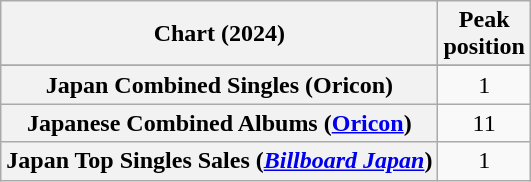<table class="wikitable sortable plainrowheaders" style="text-align:center">
<tr>
<th scope="col">Chart (2024)</th>
<th scope="col">Peak<br>position</th>
</tr>
<tr>
</tr>
<tr>
<th scope="row">Japan Combined Singles (Oricon)</th>
<td>1</td>
</tr>
<tr>
<th scope="row">Japanese Combined Albums (<a href='#'>Oricon</a>)</th>
<td>11</td>
</tr>
<tr>
<th scope="row">Japan Top Singles Sales (<em><a href='#'>Billboard Japan</a></em>)</th>
<td>1</td>
</tr>
</table>
